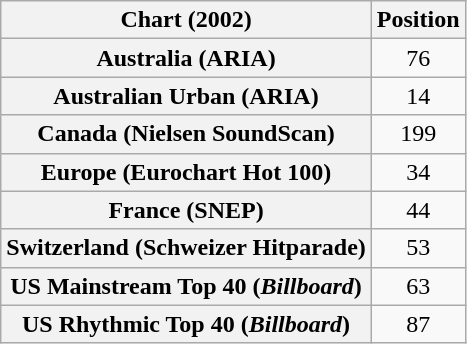<table class="wikitable sortable plainrowheaders" style="text-align:center">
<tr>
<th scope="col">Chart (2002)</th>
<th scope="col">Position</th>
</tr>
<tr>
<th scope="row">Australia (ARIA)</th>
<td>76</td>
</tr>
<tr>
<th scope="row">Australian Urban (ARIA)</th>
<td>14</td>
</tr>
<tr>
<th scope="row">Canada (Nielsen SoundScan)</th>
<td>199</td>
</tr>
<tr>
<th scope="row">Europe (Eurochart Hot 100)</th>
<td>34</td>
</tr>
<tr>
<th scope="row">France (SNEP)</th>
<td>44</td>
</tr>
<tr>
<th scope="row">Switzerland (Schweizer Hitparade)</th>
<td>53</td>
</tr>
<tr>
<th scope="row">US Mainstream Top 40 (<em>Billboard</em>)</th>
<td>63</td>
</tr>
<tr>
<th scope="row">US Rhythmic Top 40 (<em>Billboard</em>)</th>
<td>87</td>
</tr>
</table>
